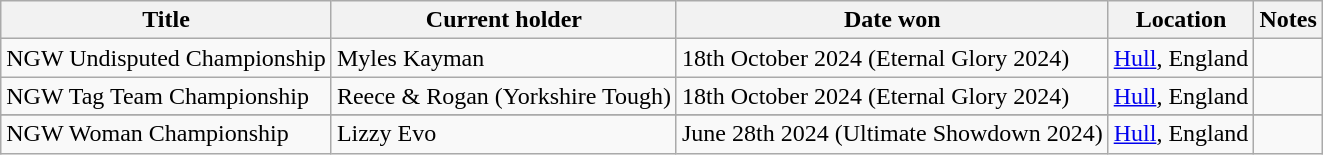<table class="wikitable sortable">
<tr>
<th>Title</th>
<th>Current holder</th>
<th>Date won</th>
<th>Location</th>
<th>Notes</th>
</tr>
<tr>
<td>NGW Undisputed Championship</td>
<td>Myles Kayman</td>
<td>18th October 2024 (Eternal Glory 2024)</td>
<td><a href='#'>Hull</a>, England</td>
<td></td>
</tr>
<tr>
<td>NGW Tag Team Championship</td>
<td>Reece & Rogan (Yorkshire Tough) <br><small></small></td>
<td>18th October 2024 (Eternal Glory 2024)</td>
<td><a href='#'>Hull</a>, England</td>
<td></td>
</tr>
<tr>
</tr>
<tr>
<td>NGW Woman Championship</td>
<td>Lizzy Evo</td>
<td>June 28th 2024 (Ultimate Showdown 2024)</td>
<td><a href='#'>Hull</a>, England</td>
<td></td>
</tr>
</table>
